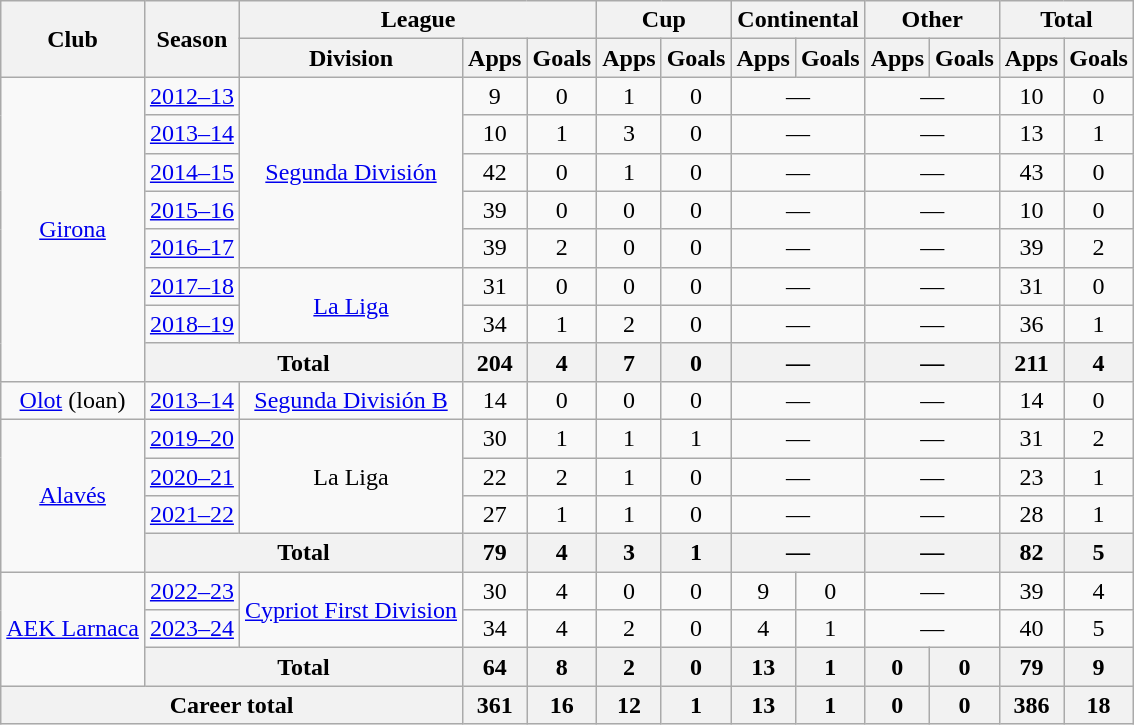<table class="wikitable" style="font-size:100%; text-align: center">
<tr>
<th rowspan="2">Club</th>
<th rowspan="2">Season</th>
<th colspan="3">League</th>
<th colspan="2">Cup</th>
<th colspan="2">Continental</th>
<th colspan="2">Other</th>
<th colspan="2">Total</th>
</tr>
<tr>
<th>Division</th>
<th>Apps</th>
<th>Goals</th>
<th>Apps</th>
<th>Goals</th>
<th>Apps</th>
<th>Goals</th>
<th>Apps</th>
<th>Goals</th>
<th>Apps</th>
<th>Goals</th>
</tr>
<tr>
<td rowspan="8"><a href='#'>Girona</a></td>
<td><a href='#'>2012–13</a></td>
<td rowspan="5"><a href='#'>Segunda División</a></td>
<td>9</td>
<td>0</td>
<td>1</td>
<td>0</td>
<td colspan="2">—</td>
<td colspan="2">—</td>
<td>10</td>
<td>0</td>
</tr>
<tr>
<td><a href='#'>2013–14</a></td>
<td>10</td>
<td>1</td>
<td>3</td>
<td>0</td>
<td colspan="2">—</td>
<td colspan="2">—</td>
<td>13</td>
<td>1</td>
</tr>
<tr>
<td><a href='#'>2014–15</a></td>
<td>42</td>
<td>0</td>
<td>1</td>
<td>0</td>
<td colspan="2">—</td>
<td colspan="2">—</td>
<td>43</td>
<td>0</td>
</tr>
<tr>
<td><a href='#'>2015–16</a></td>
<td>39</td>
<td>0</td>
<td>0</td>
<td>0</td>
<td colspan="2">—</td>
<td colspan="2">—</td>
<td>10</td>
<td>0</td>
</tr>
<tr>
<td><a href='#'>2016–17</a></td>
<td>39</td>
<td>2</td>
<td>0</td>
<td>0</td>
<td colspan="2">—</td>
<td colspan="2">—</td>
<td>39</td>
<td>2</td>
</tr>
<tr>
<td><a href='#'>2017–18</a></td>
<td rowspan="2"><a href='#'>La Liga</a></td>
<td>31</td>
<td>0</td>
<td>0</td>
<td>0</td>
<td colspan="2">—</td>
<td colspan="2">—</td>
<td>31</td>
<td>0</td>
</tr>
<tr>
<td><a href='#'>2018–19</a></td>
<td>34</td>
<td>1</td>
<td>2</td>
<td>0</td>
<td colspan="2">—</td>
<td colspan="2">—</td>
<td>36</td>
<td>1</td>
</tr>
<tr>
<th colspan="2">Total</th>
<th>204</th>
<th>4</th>
<th>7</th>
<th>0</th>
<th colspan="2">—</th>
<th colspan="2">—</th>
<th>211</th>
<th>4</th>
</tr>
<tr>
<td><a href='#'>Olot</a> (loan)</td>
<td><a href='#'>2013–14</a></td>
<td><a href='#'>Segunda División B</a></td>
<td>14</td>
<td>0</td>
<td>0</td>
<td>0</td>
<td colspan="2">—</td>
<td colspan="2">—</td>
<td>14</td>
<td>0</td>
</tr>
<tr>
<td rowspan="4"><a href='#'>Alavés</a></td>
<td><a href='#'>2019–20</a></td>
<td rowspan="3">La Liga</td>
<td>30</td>
<td>1</td>
<td>1</td>
<td>1</td>
<td colspan="2">—</td>
<td colspan="2">—</td>
<td>31</td>
<td>2</td>
</tr>
<tr>
<td><a href='#'>2020–21</a></td>
<td>22</td>
<td>2</td>
<td>1</td>
<td>0</td>
<td colspan="2">—</td>
<td colspan="2">—</td>
<td>23</td>
<td>1</td>
</tr>
<tr>
<td><a href='#'>2021–22</a></td>
<td>27</td>
<td>1</td>
<td>1</td>
<td>0</td>
<td colspan="2">—</td>
<td colspan="2">—</td>
<td>28</td>
<td>1</td>
</tr>
<tr>
<th colspan="2">Total</th>
<th>79</th>
<th>4</th>
<th>3</th>
<th>1</th>
<th colspan="2">—</th>
<th colspan="2">—</th>
<th>82</th>
<th>5</th>
</tr>
<tr>
<td rowspan="3"><a href='#'>AEK Larnaca</a></td>
<td><a href='#'>2022–23</a></td>
<td rowspan="2"><a href='#'>Cypriot First Division</a></td>
<td>30</td>
<td>4</td>
<td>0</td>
<td>0</td>
<td>9</td>
<td>0</td>
<td colspan="2">—</td>
<td>39</td>
<td>4</td>
</tr>
<tr>
<td><a href='#'>2023–24</a></td>
<td>34</td>
<td>4</td>
<td>2</td>
<td>0</td>
<td>4</td>
<td>1</td>
<td colspan="2">—</td>
<td>40</td>
<td>5</td>
</tr>
<tr>
<th colspan="2">Total</th>
<th>64</th>
<th>8</th>
<th>2</th>
<th>0</th>
<th>13</th>
<th>1</th>
<th>0</th>
<th>0</th>
<th>79</th>
<th>9</th>
</tr>
<tr>
<th colspan="3">Career total</th>
<th>361</th>
<th>16</th>
<th>12</th>
<th>1</th>
<th>13</th>
<th>1</th>
<th>0</th>
<th>0</th>
<th>386</th>
<th>18</th>
</tr>
</table>
